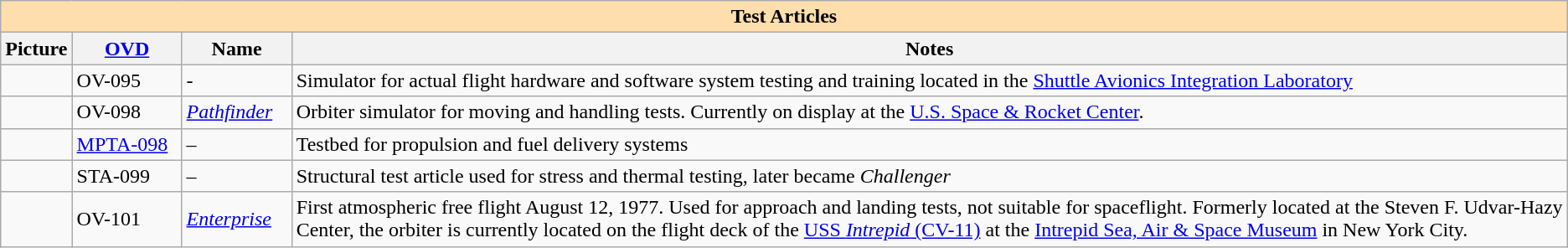<table class="wikitable">
<tr>
<th colspan="4" cellspacing="0" cellpadding="2" style="background:#ffdead;">Test Articles</th>
</tr>
<tr>
<th class="unsortable">Picture</th>
<th style="width:5em;"><a href='#'>OVD</a></th>
<th style="width:5em;" data-sort-type="name">Name</th>
<th>Notes</th>
</tr>
<tr>
<td scope"row"></td>
<td scope"row">OV-095</td>
<td>-</td>
<td>Simulator for actual flight hardware and software system testing and training located in the <a href='#'>Shuttle Avionics Integration Laboratory</a></td>
</tr>
<tr>
<td scope"row"></td>
<td scope"row">OV-098</td>
<td><em><a href='#'>Pathfinder</a></em></td>
<td>Orbiter simulator for moving and handling tests. Currently on display at the <a href='#'>U.S. Space & Rocket Center</a>.</td>
</tr>
<tr>
<td scope"row"></td>
<td scope"row"><a href='#'>MPTA-098</a></td>
<td>–</td>
<td>Testbed for propulsion and fuel delivery systems</td>
</tr>
<tr>
<td scope"row"></td>
<td scope"row">STA-099</td>
<td>–</td>
<td>Structural test article used for stress and thermal testing, later became <em>Challenger</em></td>
</tr>
<tr>
<td scope"row"></td>
<td scope"row">OV-101</td>
<td><em><a href='#'>Enterprise</a></em></td>
<td>First atmospheric free flight August 12, 1977. Used for approach and landing tests, not suitable for spaceflight. Formerly located at the Steven F. Udvar-Hazy Center, the orbiter is currently located on the flight deck of the <a href='#'>USS <em>Intrepid</em> (CV-11)</a> at the <a href='#'>Intrepid Sea, Air & Space Museum</a> in New York City.</td>
</tr>
</table>
